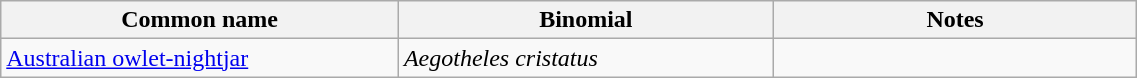<table style="width:60%;" class="wikitable">
<tr>
<th width=35%>Common name</th>
<th width=33%>Binomial</th>
<th width=32%>Notes</th>
</tr>
<tr>
<td><a href='#'>Australian owlet-nightjar</a></td>
<td><em>Aegotheles cristatus</em></td>
<td></td>
</tr>
</table>
